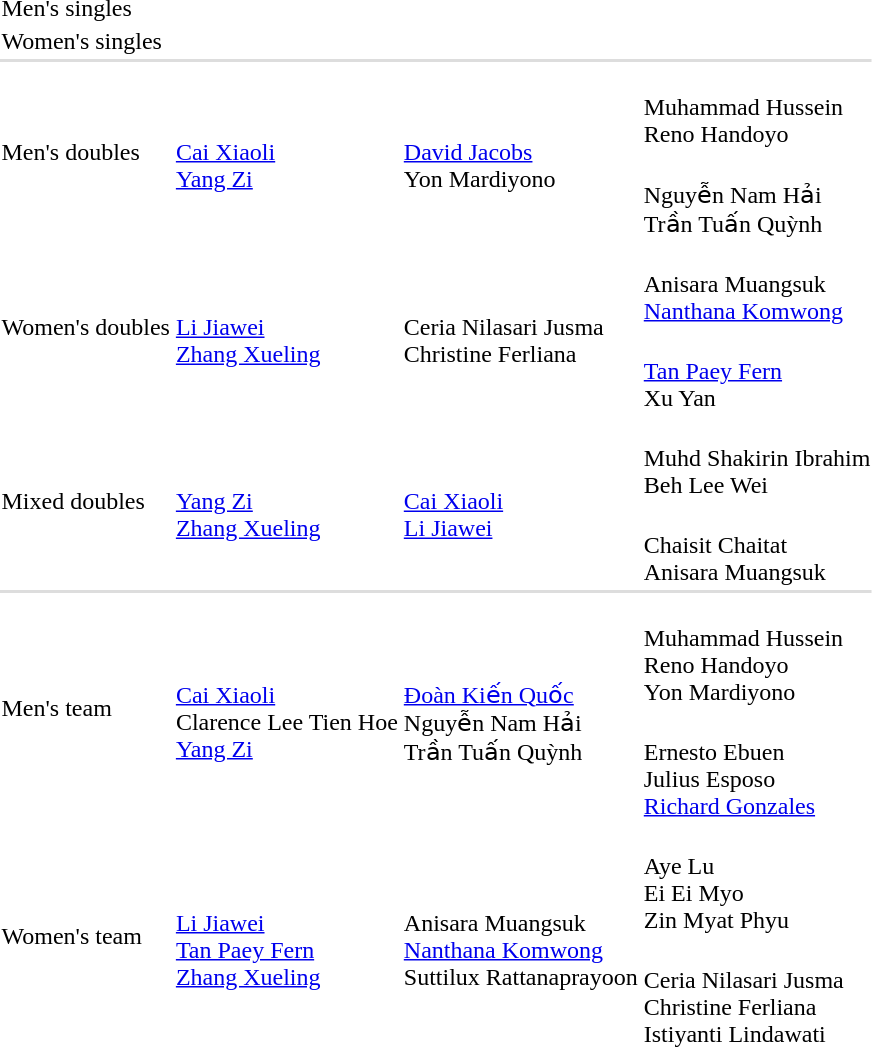<table>
<tr>
<td rowspan=2>Men's singles</td>
<td rowspan=2></td>
<td rowspan=2></td>
<td></td>
</tr>
<tr>
<td></td>
</tr>
<tr>
<td rowspan=2>Women's singles</td>
<td rowspan=2></td>
<td rowspan=2></td>
<td></td>
</tr>
<tr>
<td></td>
</tr>
<tr bgcolor=#dddddd>
<td colspan=5></td>
</tr>
<tr>
<td rowspan=2>Men's doubles</td>
<td rowspan=2><br><a href='#'>Cai Xiaoli</a><br><a href='#'>Yang Zi</a></td>
<td rowspan=2><br><a href='#'>David Jacobs</a><br>Yon Mardiyono</td>
<td><br>Muhammad Hussein<br>Reno Handoyo</td>
</tr>
<tr>
<td><br>Nguyễn Nam Hải<br>Trần Tuấn Quỳnh</td>
</tr>
<tr>
<td rowspan=2>Women's doubles</td>
<td rowspan=2><br><a href='#'>Li Jiawei</a><br><a href='#'>Zhang Xueling</a></td>
<td rowspan=2><br>Ceria Nilasari Jusma<br>Christine Ferliana</td>
<td><br>Anisara Muangsuk<br><a href='#'>Nanthana Komwong</a></td>
</tr>
<tr>
<td><br><a href='#'>Tan Paey Fern</a><br>Xu Yan</td>
</tr>
<tr>
<td rowspan=2>Mixed doubles</td>
<td rowspan=2><br><a href='#'>Yang Zi</a><br><a href='#'>Zhang Xueling</a></td>
<td rowspan=2><br><a href='#'>Cai Xiaoli</a><br><a href='#'>Li Jiawei</a></td>
<td nowrap=true><br>Muhd Shakirin Ibrahim<br>Beh Lee Wei</td>
</tr>
<tr>
<td><br>Chaisit Chaitat<br>Anisara Muangsuk</td>
</tr>
<tr bgcolor=#dddddd>
<td colspan=5></td>
</tr>
<tr>
<td rowspan=2>Men's team</td>
<td rowspan=2 nowrap=true><br><a href='#'>Cai Xiaoli</a><br>Clarence Lee Tien Hoe<br><a href='#'>Yang Zi</a></td>
<td rowspan=2><br><a href='#'>Đoàn Kiến Quốc</a><br>Nguyễn Nam Hải<br>Trần Tuấn Quỳnh</td>
<td><br>Muhammad Hussein<br>Reno Handoyo<br>Yon Mardiyono</td>
</tr>
<tr>
<td><br>Ernesto Ebuen<br>Julius Esposo<br><a href='#'>Richard Gonzales</a></td>
</tr>
<tr>
<td rowspan=2>Women's team</td>
<td rowspan=2><br><a href='#'>Li Jiawei</a><br><a href='#'>Tan Paey Fern</a><br><a href='#'>Zhang Xueling</a></td>
<td rowspan=2 nowrap=true><br>Anisara Muangsuk<br><a href='#'>Nanthana Komwong</a><br>Suttilux Rattanaprayoon</td>
<td><br>Aye Lu<br>Ei Ei Myo<br>Zin Myat Phyu</td>
</tr>
<tr>
<td><br>Ceria Nilasari Jusma<br>Christine Ferliana<br>Istiyanti Lindawati</td>
</tr>
</table>
